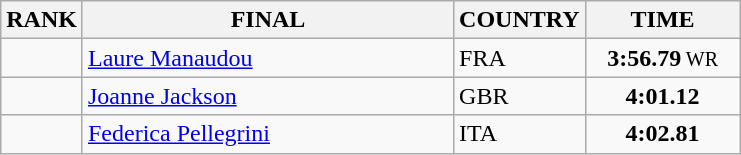<table class="wikitable">
<tr>
<th>RANK</th>
<th align="left" style="width: 15em">FINAL</th>
<th>COUNTRY</th>
<th style="width: 6em">TIME</th>
</tr>
<tr>
<td align="center"></td>
<td><a href='#'>Laure Manaudou</a></td>
<td> FRA</td>
<td align="center"><strong>3:56.79</strong><small> WR</small></td>
</tr>
<tr>
<td align="center"></td>
<td><a href='#'>Joanne Jackson</a></td>
<td> GBR</td>
<td align="center"><strong>4:01.12</strong></td>
</tr>
<tr>
<td align="center"></td>
<td><a href='#'>Federica Pellegrini</a></td>
<td> ITA</td>
<td align="center"><strong>4:02.81</strong></td>
</tr>
</table>
